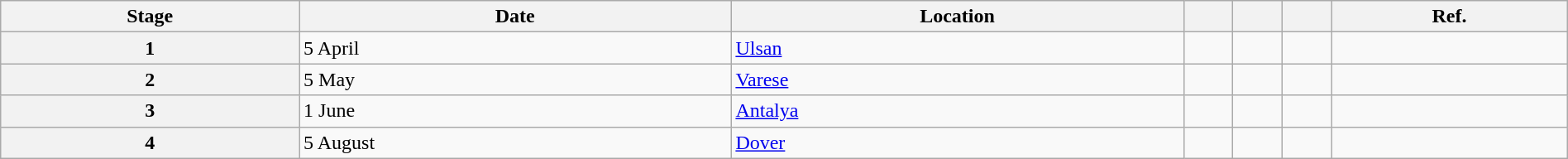<table class="wikitable" style="width:100%">
<tr>
<th>Stage</th>
<th>Date</th>
<th>Location</th>
<th></th>
<th></th>
<th></th>
<th>Ref.</th>
</tr>
<tr>
<th>1</th>
<td>5 April</td>
<td> <a href='#'>Ulsan</a></td>
<td></td>
<td></td>
<td></td>
<td></td>
</tr>
<tr>
<th>2</th>
<td>5 May</td>
<td> <a href='#'>Varese</a></td>
<td></td>
<td></td>
<td></td>
<td></td>
</tr>
<tr>
<th>3</th>
<td>1 June</td>
<td> <a href='#'>Antalya</a></td>
<td></td>
<td></td>
<td></td>
<td></td>
</tr>
<tr>
<th>4</th>
<td>5 August</td>
<td> <a href='#'>Dover</a></td>
<td></td>
<td></td>
<td></td>
<td></td>
</tr>
</table>
